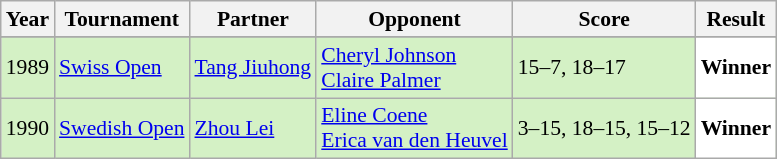<table class="sortable wikitable" style="font-size: 90%;">
<tr>
<th>Year</th>
<th>Tournament</th>
<th>Partner</th>
<th>Opponent</th>
<th>Score</th>
<th>Result</th>
</tr>
<tr>
</tr>
<tr style="background:#D4F1C5">
<td align="center">1989</td>
<td align="left"><a href='#'>Swiss Open</a></td>
<td align="left"> <a href='#'>Tang Jiuhong</a></td>
<td align="left"> <a href='#'>Cheryl Johnson</a> <br> <a href='#'>Claire Palmer</a></td>
<td align="left">15–7, 18–17</td>
<td style="text-align:left; background:white"> <strong>Winner</strong></td>
</tr>
<tr style="background:#D4F1C5">
<td align="center">1990</td>
<td align="left"><a href='#'>Swedish Open</a></td>
<td align="left"> <a href='#'>Zhou Lei</a></td>
<td align="left"> <a href='#'>Eline Coene</a> <br> <a href='#'>Erica van den Heuvel</a></td>
<td align="left">3–15, 18–15, 15–12</td>
<td style="text-align:left; background:white"> <strong>Winner</strong></td>
</tr>
</table>
